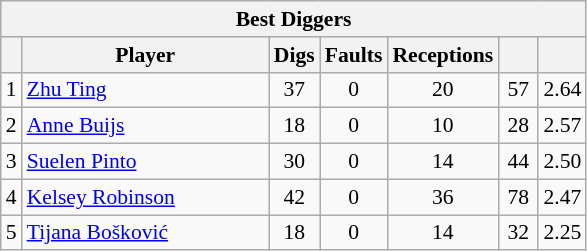<table class="wikitable sortable" style=font-size:90%>
<tr>
<th colspan=7>Best Diggers</th>
</tr>
<tr>
<th></th>
<th width=158>Player</th>
<th width=20>Digs</th>
<th width=20>Faults</th>
<th width=20>Receptions</th>
<th width=20></th>
<th width=20></th>
</tr>
<tr>
<td>1</td>
<td> <a href='#'>Zhu Ting</a></td>
<td align=center>37</td>
<td align=center>0</td>
<td align=center>20</td>
<td align=center>57</td>
<td align=center>2.64</td>
</tr>
<tr>
<td>2</td>
<td> <a href='#'>Anne Buijs</a></td>
<td align=center>18</td>
<td align=center>0</td>
<td align=center>10</td>
<td align=center>28</td>
<td align=center>2.57</td>
</tr>
<tr>
<td>3</td>
<td> <a href='#'>Suelen Pinto</a></td>
<td align=center>30</td>
<td align=center>0</td>
<td align=center>14</td>
<td align=center>44</td>
<td align=center>2.50</td>
</tr>
<tr>
<td>4</td>
<td> <a href='#'>Kelsey Robinson</a></td>
<td align=center>42</td>
<td align=center>0</td>
<td align=center>36</td>
<td align=center>78</td>
<td align=center>2.47</td>
</tr>
<tr>
<td>5</td>
<td> <a href='#'>Tijana Bošković</a></td>
<td align=center>18</td>
<td align=center>0</td>
<td align=center>14</td>
<td align=center>32</td>
<td align=center>2.25</td>
</tr>
</table>
